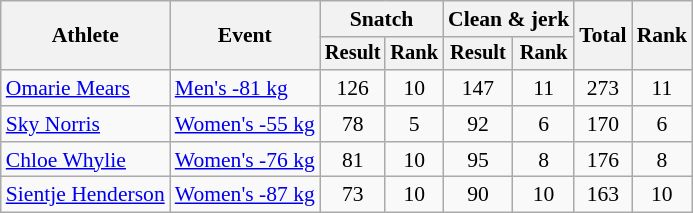<table class="wikitable" style="font-size:90%">
<tr>
<th rowspan=2>Athlete</th>
<th rowspan=2>Event</th>
<th colspan="2">Snatch</th>
<th colspan="2">Clean & jerk</th>
<th rowspan="2">Total</th>
<th rowspan="2">Rank</th>
</tr>
<tr style="font-size:95%">
<th>Result</th>
<th>Rank</th>
<th>Result</th>
<th>Rank</th>
</tr>
<tr align=center>
<td align=left><a href='#'>Omarie Mears</a></td>
<td align=left><a href='#'>Men's -81 kg</a></td>
<td>126</td>
<td>10</td>
<td>147</td>
<td>11</td>
<td>273</td>
<td>11</td>
</tr>
<tr align=center>
<td align=left><a href='#'>Sky Norris</a></td>
<td align=left><a href='#'>Women's -55 kg</a></td>
<td>78</td>
<td>5</td>
<td>92</td>
<td>6</td>
<td>170</td>
<td>6</td>
</tr>
<tr align=center>
<td align=left><a href='#'>Chloe Whylie</a></td>
<td align=left><a href='#'>Women's -76 kg</a></td>
<td>81</td>
<td>10</td>
<td>95</td>
<td>8</td>
<td>176</td>
<td>8</td>
</tr>
<tr align=center>
<td align=left><a href='#'>Sientje Henderson</a></td>
<td align=left><a href='#'>Women's -87 kg</a></td>
<td>73</td>
<td>10</td>
<td>90</td>
<td>10</td>
<td>163</td>
<td>10</td>
</tr>
</table>
